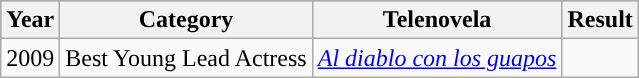<table class="wikitable">
<tr style="background:#b0c4de;">
<th>Year</th>
<th>Category</th>
<th>Telenovela</th>
<th>Result</th>
</tr>
<tr>
<td>2009</td>
<td>Best Young Lead Actress</td>
<td><em> <a href='#'>Al diablo con los guapos</a></em></td>
<td></td>
</tr>
</table>
